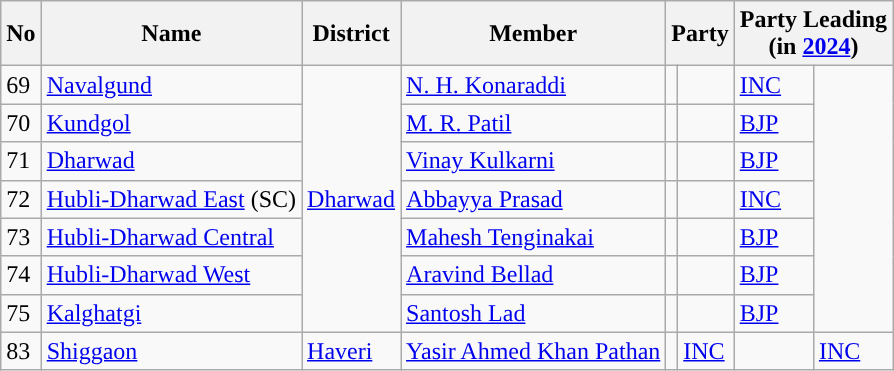<table class="wikitable">
<tr>
<th>No</th>
<th>Name</th>
<th>District</th>
<th>Member</th>
<th colspan="2">Party</th>
<th colspan="2">Party Leading<br>(in <a href='#'>2024</a>)</th>
</tr>
<tr>
<td>69</td>
<td><a href='#'>Navalgund</a></td>
<td rowspan="7"><a href='#'>Dharwad</a></td>
<td><a href='#'>N. H. Konaraddi</a></td>
<td></td>
<td style="background-color: "></td>
<td><a href='#'>INC</a></td>
</tr>
<tr>
<td>70</td>
<td><a href='#'>Kundgol</a></td>
<td><a href='#'>M. R. Patil</a></td>
<td></td>
<td style="background-color: "></td>
<td><a href='#'>BJP</a></td>
</tr>
<tr>
<td>71</td>
<td><a href='#'>Dharwad</a></td>
<td><a href='#'>Vinay Kulkarni</a></td>
<td></td>
<td style="background-color: "></td>
<td><a href='#'>BJP</a></td>
</tr>
<tr>
<td>72</td>
<td><a href='#'>Hubli-Dharwad East</a> (SC)</td>
<td><a href='#'>Abbayya Prasad</a></td>
<td></td>
<td style="background-color: "></td>
<td><a href='#'>INC</a></td>
</tr>
<tr>
<td>73</td>
<td><a href='#'>Hubli-Dharwad Central</a></td>
<td><a href='#'>Mahesh Tenginakai</a></td>
<td></td>
<td style="background-color: "></td>
<td><a href='#'>BJP</a></td>
</tr>
<tr>
<td>74</td>
<td><a href='#'>Hubli-Dharwad West</a></td>
<td><a href='#'>Aravind Bellad</a></td>
<td></td>
<td style="background-color: "></td>
<td><a href='#'>BJP</a></td>
</tr>
<tr>
<td>75</td>
<td><a href='#'>Kalghatgi</a></td>
<td><a href='#'>Santosh Lad</a></td>
<td></td>
<td style="background-color: "></td>
<td><a href='#'>BJP</a></td>
</tr>
<tr>
<td>83</td>
<td><a href='#'>Shiggaon</a></td>
<td><a href='#'>Haveri</a></td>
<td><a href='#'>Yasir Ahmed Khan Pathan</a></td>
<td style="background-color: "></td>
<td><a href='#'>INC</a></td>
<td style="background-color: "></td>
<td><a href='#'>INC</a></td>
</tr>
</table>
